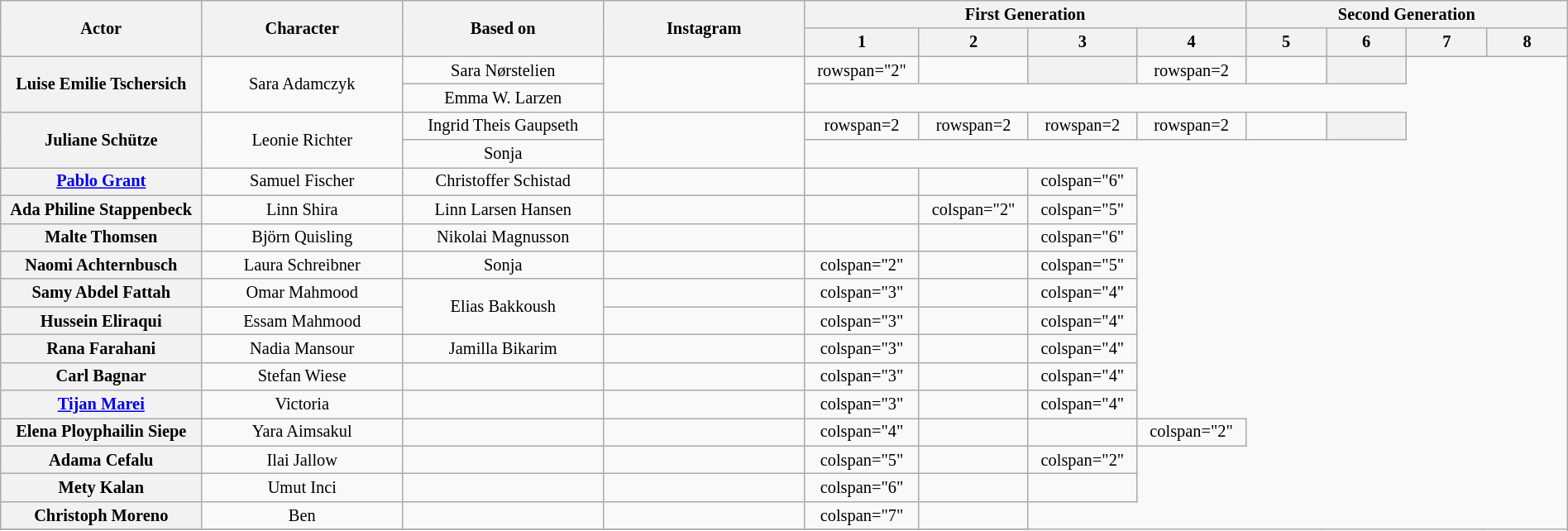<table class="wikitable plainrowheaders" style="text-align:center; font-size:85%; width:100%">
<tr>
<th scope="col" rowspan="2" style="width:10%;">Actor</th>
<th scope="col" rowspan="2" style="width:10%;">Character</th>
<th scope="col" rowspan="2" style="width:10%;">Based on</th>
<th scope="col" rowspan="2" style="width:10%;">Instagram</th>
<th colspan="4">First Generation</th>
<th colspan="4">Second Generation</th>
</tr>
<tr>
<th scope="col" style="width:4%;">1</th>
<th scope="col" style="width:4%;">2</th>
<th scope="col" style="width:4%;">3</th>
<th scope="col" style="width:4%;">4</th>
<th scope="col" style="width:4%;">5</th>
<th scope="col" style="width:4%;">6</th>
<th scope="col" style="width:4%;">7</th>
<th scope="col" style="width:4%;">8</th>
</tr>
<tr>
<th scope="row" rowspan=2>Luise Emilie Tschersich</th>
<td rowspan=2>Sara Adamczyk</td>
<td>Sara Nørstelien</td>
<td rowspan=2></td>
<td>rowspan="2" </td>
<td><th></th></td>
<td>rowspan=2 </td>
<td><th></th></td>
</tr>
<tr>
<td>Emma W. Larzen</td>
</tr>
<tr>
<th scope="row" rowspan=2>Juliane Schütze</th>
<td rowspan=2>Leonie Richter</td>
<td>Ingrid Theis Gaupseth</td>
<td rowspan=2></td>
<td>rowspan=2 </td>
<td>rowspan=2 </td>
<td>rowspan=2 </td>
<td>rowspan=2 </td>
<td><th></th></td>
</tr>
<tr>
<td>Sonja</td>
</tr>
<tr>
<th scope="row"><a href='#'>Pablo Grant</a></th>
<td>Samuel Fischer</td>
<td>Christoffer Schistad</td>
<td></td>
<td></td>
<td></td>
<td>colspan="6" </td>
</tr>
<tr>
<th scope="row">Ada Philine Stappenbeck</th>
<td>Linn Shira</td>
<td>Linn Larsen Hansen</td>
<td></td>
<td></td>
<td>colspan="2" </td>
<td>colspan="5" </td>
</tr>
<tr>
<th scope="row">Malte Thomsen</th>
<td>Björn Quisling</td>
<td>Nikolai Magnusson</td>
<td></td>
<td></td>
<td></td>
<td>colspan="6" </td>
</tr>
<tr>
<th scope="row">Naomi Achternbusch</th>
<td>Laura Schreibner</td>
<td>Sonja</td>
<td></td>
<td>colspan="2" </td>
<td></td>
<td>colspan="5" </td>
</tr>
<tr>
<th scope="row">Samy Abdel Fattah</th>
<td>Omar Mahmood</td>
<td rowspan="2">Elias Bakkoush</td>
<td></td>
<td>colspan="3" </td>
<td></td>
<td>colspan="4" </td>
</tr>
<tr>
<th scope="row">Hussein Eliraqui</th>
<td>Essam Mahmood</td>
<td></td>
<td>colspan="3" </td>
<td></td>
<td>colspan="4" </td>
</tr>
<tr>
<th scope="row">Rana Farahani</th>
<td>Nadia Mansour</td>
<td>Jamilla Bikarim</td>
<td></td>
<td>colspan="3" </td>
<td></td>
<td>colspan="4" </td>
</tr>
<tr>
<th scope="row">Carl Bagnar</th>
<td>Stefan Wiese</td>
<td></td>
<td></td>
<td>colspan="3" </td>
<td></td>
<td>colspan="4" </td>
</tr>
<tr>
<th scope="row"><a href='#'>Tijan Marei</a></th>
<td>Victoria</td>
<td></td>
<td></td>
<td>colspan="3" </td>
<td></td>
<td>colspan="4" </td>
</tr>
<tr>
<th scope="row">Elena Ployphailin Siepe</th>
<td>Yara Aimsakul</td>
<td></td>
<td></td>
<td>colspan="4" </td>
<td></td>
<td></td>
<td>colspan="2" </td>
</tr>
<tr>
<th scope="row">Adama Cefalu</th>
<td>Ilai Jallow</td>
<td></td>
<td></td>
<td>colspan="5" </td>
<td></td>
<td>colspan="2" </td>
</tr>
<tr>
<th scope="row">Mety Kalan</th>
<td>Umut Inci</td>
<td></td>
<td></td>
<td>colspan="6" </td>
<td></td>
<td></td>
</tr>
<tr>
<th scope="row">Christoph Moreno</th>
<td>Ben</td>
<td></td>
<td></td>
<td>colspan="7" </td>
<td></td>
</tr>
<tr>
</tr>
</table>
